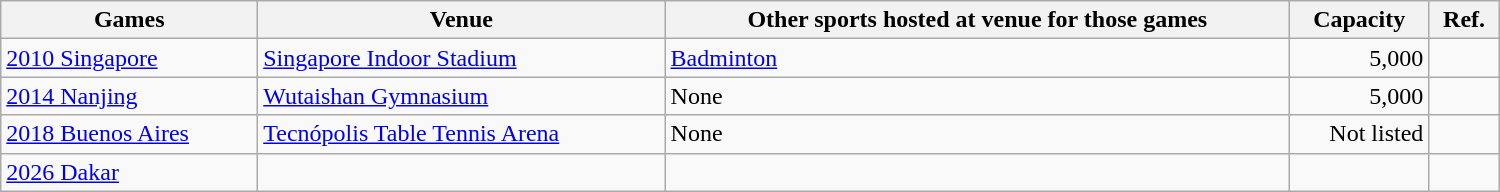<table class="wikitable sortable" width="1000px">
<tr>
<th>Games</th>
<th>Venue</th>
<th>Other sports hosted at venue for those games</th>
<th>Capacity</th>
<th>Ref.</th>
</tr>
<tr>
<td><a href='#'>2010 Singapore</a></td>
<td><a href='#'>Singapore Indoor Stadium</a></td>
<td><a href='#'>Badminton</a></td>
<td align="right">5,000</td>
<td align="center"></td>
</tr>
<tr>
<td><a href='#'>2014 Nanjing</a></td>
<td><a href='#'>Wutaishan Gymnasium</a></td>
<td>None</td>
<td align="right">5,000</td>
<td align="center"></td>
</tr>
<tr>
<td><a href='#'>2018 Buenos Aires</a></td>
<td><a href='#'>Tecnópolis Table Tennis Arena</a></td>
<td>None</td>
<td align="right">Not listed</td>
<td align="center"></td>
</tr>
<tr>
<td><a href='#'>2026 Dakar</a></td>
<td></td>
<td></td>
<td align="right"></td>
<td align="center"></td>
</tr>
</table>
